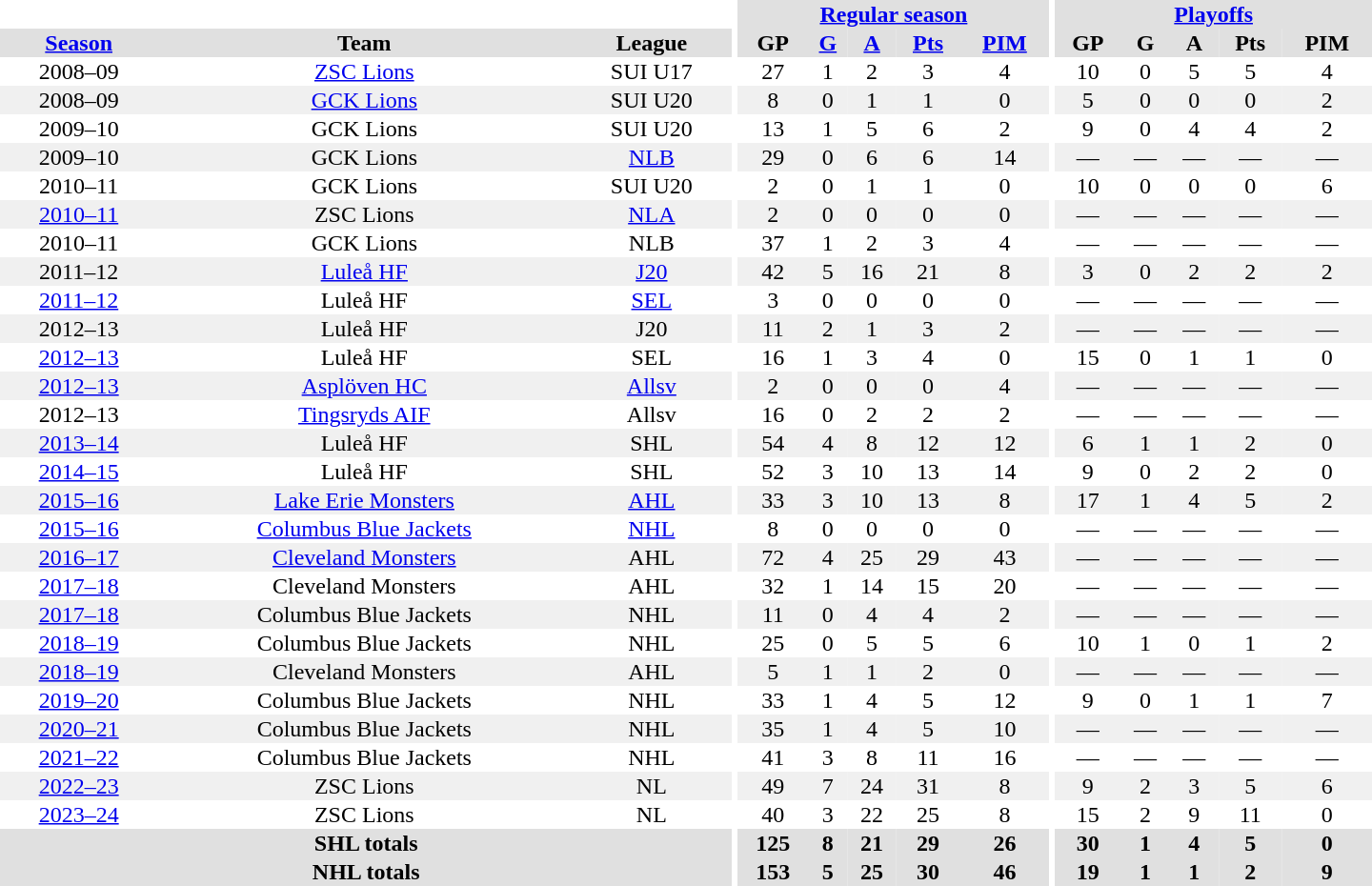<table border="0" cellpadding="1" cellspacing="0" style="text-align:center; width:60em">
<tr bgcolor="#e0e0e0">
<th colspan="3" bgcolor="#ffffff"></th>
<th rowspan="99" bgcolor="#ffffff"></th>
<th colspan="5"><a href='#'>Regular season</a></th>
<th rowspan="99" bgcolor="#ffffff"></th>
<th colspan="5"><a href='#'>Playoffs</a></th>
</tr>
<tr bgcolor="#e0e0e0">
<th><a href='#'>Season</a></th>
<th>Team</th>
<th>League</th>
<th>GP</th>
<th><a href='#'>G</a></th>
<th><a href='#'>A</a></th>
<th><a href='#'>Pts</a></th>
<th><a href='#'>PIM</a></th>
<th>GP</th>
<th>G</th>
<th>A</th>
<th>Pts</th>
<th>PIM</th>
</tr>
<tr>
<td>2008–09</td>
<td><a href='#'>ZSC Lions</a></td>
<td>SUI U17</td>
<td>27</td>
<td>1</td>
<td>2</td>
<td>3</td>
<td>4</td>
<td>10</td>
<td>0</td>
<td>5</td>
<td>5</td>
<td>4</td>
</tr>
<tr bgcolor="#f0f0f0">
<td>2008–09</td>
<td><a href='#'>GCK Lions</a></td>
<td>SUI U20</td>
<td>8</td>
<td>0</td>
<td>1</td>
<td>1</td>
<td>0</td>
<td>5</td>
<td>0</td>
<td>0</td>
<td>0</td>
<td>2</td>
</tr>
<tr>
<td>2009–10</td>
<td>GCK Lions</td>
<td>SUI U20</td>
<td>13</td>
<td>1</td>
<td>5</td>
<td>6</td>
<td>2</td>
<td>9</td>
<td>0</td>
<td>4</td>
<td>4</td>
<td>2</td>
</tr>
<tr bgcolor="#f0f0f0">
<td>2009–10</td>
<td>GCK Lions</td>
<td><a href='#'>NLB</a></td>
<td>29</td>
<td>0</td>
<td>6</td>
<td>6</td>
<td>14</td>
<td>—</td>
<td>—</td>
<td>—</td>
<td>—</td>
<td>—</td>
</tr>
<tr>
<td>2010–11</td>
<td>GCK Lions</td>
<td>SUI U20</td>
<td>2</td>
<td>0</td>
<td>1</td>
<td>1</td>
<td>0</td>
<td>10</td>
<td>0</td>
<td>0</td>
<td>0</td>
<td>6</td>
</tr>
<tr bgcolor="#f0f0f0">
<td><a href='#'>2010–11</a></td>
<td>ZSC Lions</td>
<td><a href='#'>NLA</a></td>
<td>2</td>
<td>0</td>
<td>0</td>
<td>0</td>
<td>0</td>
<td>—</td>
<td>—</td>
<td>—</td>
<td>—</td>
<td>—</td>
</tr>
<tr>
<td>2010–11</td>
<td>GCK Lions</td>
<td>NLB</td>
<td>37</td>
<td>1</td>
<td>2</td>
<td>3</td>
<td>4</td>
<td>—</td>
<td>—</td>
<td>—</td>
<td>—</td>
<td>—</td>
</tr>
<tr bgcolor="#f0f0f0">
<td>2011–12</td>
<td><a href='#'>Luleå HF</a></td>
<td><a href='#'>J20</a></td>
<td>42</td>
<td>5</td>
<td>16</td>
<td>21</td>
<td>8</td>
<td>3</td>
<td>0</td>
<td>2</td>
<td>2</td>
<td>2</td>
</tr>
<tr>
<td><a href='#'>2011–12</a></td>
<td>Luleå HF</td>
<td><a href='#'>SEL</a></td>
<td>3</td>
<td>0</td>
<td>0</td>
<td>0</td>
<td>0</td>
<td>—</td>
<td>—</td>
<td>—</td>
<td>—</td>
<td>—</td>
</tr>
<tr bgcolor="#f0f0f0">
<td>2012–13</td>
<td>Luleå HF</td>
<td>J20</td>
<td>11</td>
<td>2</td>
<td>1</td>
<td>3</td>
<td>2</td>
<td>—</td>
<td>—</td>
<td>—</td>
<td>—</td>
<td>—</td>
</tr>
<tr>
<td><a href='#'>2012–13</a></td>
<td>Luleå HF</td>
<td>SEL</td>
<td>16</td>
<td>1</td>
<td>3</td>
<td>4</td>
<td>0</td>
<td>15</td>
<td>0</td>
<td>1</td>
<td>1</td>
<td>0</td>
</tr>
<tr bgcolor="#f0f0f0">
<td><a href='#'>2012–13</a></td>
<td><a href='#'>Asplöven HC</a></td>
<td><a href='#'>Allsv</a></td>
<td>2</td>
<td>0</td>
<td>0</td>
<td>0</td>
<td>4</td>
<td>—</td>
<td>—</td>
<td>—</td>
<td>—</td>
<td>—</td>
</tr>
<tr>
<td>2012–13</td>
<td><a href='#'>Tingsryds AIF</a></td>
<td>Allsv</td>
<td>16</td>
<td>0</td>
<td>2</td>
<td>2</td>
<td>2</td>
<td>—</td>
<td>—</td>
<td>—</td>
<td>—</td>
<td>—</td>
</tr>
<tr bgcolor="#f0f0f0">
<td><a href='#'>2013–14</a></td>
<td>Luleå HF</td>
<td>SHL</td>
<td>54</td>
<td>4</td>
<td>8</td>
<td>12</td>
<td>12</td>
<td>6</td>
<td>1</td>
<td>1</td>
<td>2</td>
<td>0</td>
</tr>
<tr>
<td><a href='#'>2014–15</a></td>
<td>Luleå HF</td>
<td>SHL</td>
<td>52</td>
<td>3</td>
<td>10</td>
<td>13</td>
<td>14</td>
<td>9</td>
<td>0</td>
<td>2</td>
<td>2</td>
<td>0</td>
</tr>
<tr bgcolor="#f0f0f0">
<td><a href='#'>2015–16</a></td>
<td><a href='#'>Lake Erie Monsters</a></td>
<td><a href='#'>AHL</a></td>
<td>33</td>
<td>3</td>
<td>10</td>
<td>13</td>
<td>8</td>
<td>17</td>
<td>1</td>
<td>4</td>
<td>5</td>
<td>2</td>
</tr>
<tr>
<td><a href='#'>2015–16</a></td>
<td><a href='#'>Columbus Blue Jackets</a></td>
<td><a href='#'>NHL</a></td>
<td>8</td>
<td>0</td>
<td>0</td>
<td>0</td>
<td>0</td>
<td>—</td>
<td>—</td>
<td>—</td>
<td>—</td>
<td>—</td>
</tr>
<tr bgcolor="#f0f0f0">
<td><a href='#'>2016–17</a></td>
<td><a href='#'>Cleveland Monsters</a></td>
<td>AHL</td>
<td>72</td>
<td>4</td>
<td>25</td>
<td>29</td>
<td>43</td>
<td>—</td>
<td>—</td>
<td>—</td>
<td>—</td>
<td>—</td>
</tr>
<tr>
<td><a href='#'>2017–18</a></td>
<td>Cleveland Monsters</td>
<td>AHL</td>
<td>32</td>
<td>1</td>
<td>14</td>
<td>15</td>
<td>20</td>
<td>—</td>
<td>—</td>
<td>—</td>
<td>—</td>
<td>—</td>
</tr>
<tr bgcolor="#f0f0f0">
<td><a href='#'>2017–18</a></td>
<td>Columbus Blue Jackets</td>
<td>NHL</td>
<td>11</td>
<td>0</td>
<td>4</td>
<td>4</td>
<td>2</td>
<td>—</td>
<td>—</td>
<td>—</td>
<td>—</td>
<td>—</td>
</tr>
<tr>
<td><a href='#'>2018–19</a></td>
<td>Columbus Blue Jackets</td>
<td>NHL</td>
<td>25</td>
<td>0</td>
<td>5</td>
<td>5</td>
<td>6</td>
<td>10</td>
<td>1</td>
<td>0</td>
<td>1</td>
<td>2</td>
</tr>
<tr bgcolor="#f0f0f0">
<td><a href='#'>2018–19</a></td>
<td>Cleveland Monsters</td>
<td>AHL</td>
<td>5</td>
<td>1</td>
<td>1</td>
<td>2</td>
<td>0</td>
<td>—</td>
<td>—</td>
<td>—</td>
<td>—</td>
<td>—</td>
</tr>
<tr>
<td><a href='#'>2019–20</a></td>
<td>Columbus Blue Jackets</td>
<td>NHL</td>
<td>33</td>
<td>1</td>
<td>4</td>
<td>5</td>
<td>12</td>
<td>9</td>
<td>0</td>
<td>1</td>
<td>1</td>
<td>7</td>
</tr>
<tr bgcolor="#f0f0f0">
<td><a href='#'>2020–21</a></td>
<td>Columbus Blue Jackets</td>
<td>NHL</td>
<td>35</td>
<td>1</td>
<td>4</td>
<td>5</td>
<td>10</td>
<td>—</td>
<td>—</td>
<td>—</td>
<td>—</td>
<td>—</td>
</tr>
<tr>
<td><a href='#'>2021–22</a></td>
<td>Columbus Blue Jackets</td>
<td>NHL</td>
<td>41</td>
<td>3</td>
<td>8</td>
<td>11</td>
<td>16</td>
<td>—</td>
<td>—</td>
<td>—</td>
<td>—</td>
<td>—</td>
</tr>
<tr bgcolor="#f0f0f0">
<td><a href='#'>2022–23</a></td>
<td>ZSC Lions</td>
<td>NL</td>
<td>49</td>
<td>7</td>
<td>24</td>
<td>31</td>
<td>8</td>
<td>9</td>
<td>2</td>
<td>3</td>
<td>5</td>
<td>6</td>
</tr>
<tr>
<td><a href='#'>2023–24</a></td>
<td>ZSC Lions</td>
<td>NL</td>
<td>40</td>
<td>3</td>
<td>22</td>
<td>25</td>
<td>8</td>
<td>15</td>
<td>2</td>
<td>9</td>
<td>11</td>
<td>0</td>
</tr>
<tr bgcolor="#e0e0e0">
<th colspan="3">SHL totals</th>
<th>125</th>
<th>8</th>
<th>21</th>
<th>29</th>
<th>26</th>
<th>30</th>
<th>1</th>
<th>4</th>
<th>5</th>
<th>0</th>
</tr>
<tr bgcolor="#e0e0e0">
<th colspan="3">NHL totals</th>
<th>153</th>
<th>5</th>
<th>25</th>
<th>30</th>
<th>46</th>
<th>19</th>
<th>1</th>
<th>1</th>
<th>2</th>
<th>9</th>
</tr>
</table>
